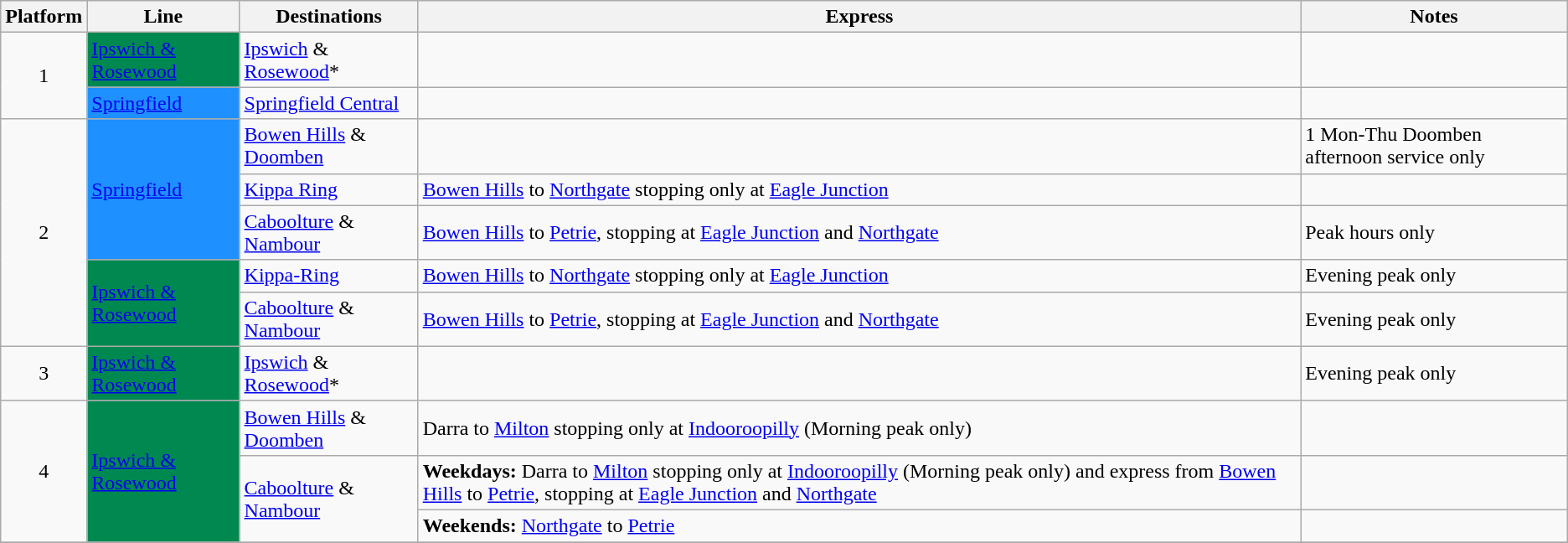<table class="wikitable" style="float: none; margin: 0.5em; ">
<tr>
<th>Platform</th>
<th>Line</th>
<th>Destinations</th>
<th>Express</th>
<th>Notes</th>
</tr>
<tr>
<td rowspan="2" style="text-align:center;">1</td>
<td style=background:#008851><a href='#'><span>Ipswich & Rosewood</span></a></td>
<td><a href='#'>Ipswich</a> & <a href='#'>Rosewood</a>*</td>
<td></td>
<td></td>
</tr>
<tr>
<td style=background:#1e90ff><a href='#'><span>Springfield</span></a></td>
<td><a href='#'>Springfield Central</a></td>
<td></td>
<td></td>
</tr>
<tr>
<td rowspan="5" style="text-align:center;">2</td>
<td rowspan="3" style=background:#1e90ff><a href='#'><span>Springfield</span></a></td>
<td><a href='#'>Bowen Hills</a> & <a href='#'>Doomben</a></td>
<td></td>
<td>1 Mon-Thu Doomben afternoon service only</td>
</tr>
<tr>
<td><a href='#'>Kippa Ring</a></td>
<td><a href='#'>Bowen Hills</a> to <a href='#'>Northgate</a> stopping only at <a href='#'>Eagle Junction</a></td>
<td></td>
</tr>
<tr>
<td><a href='#'>Caboolture</a> & <a href='#'>Nambour</a></td>
<td><a href='#'>Bowen Hills</a> to <a href='#'>Petrie</a>, stopping at <a href='#'>Eagle Junction</a> and <a href='#'>Northgate</a></td>
<td>Peak hours only</td>
</tr>
<tr>
<td rowspan="2" style=background:#008851><a href='#'><span>Ipswich & Rosewood</span></a></td>
<td><a href='#'>Kippa-Ring</a></td>
<td><a href='#'>Bowen Hills</a> to <a href='#'>Northgate</a> stopping only at <a href='#'>Eagle Junction</a></td>
<td>Evening peak only</td>
</tr>
<tr>
<td><a href='#'>Caboolture</a> & <a href='#'>Nambour</a></td>
<td><a href='#'>Bowen Hills</a> to <a href='#'>Petrie</a>, stopping at <a href='#'>Eagle Junction</a> and <a href='#'>Northgate</a></td>
<td>Evening peak only</td>
</tr>
<tr>
<td style="text-align:center;">3</td>
<td style=background:#008851><a href='#'><span>Ipswich & Rosewood</span></a></td>
<td><a href='#'>Ipswich</a> & <a href='#'>Rosewood</a>*</td>
<td></td>
<td>Evening peak only</td>
</tr>
<tr>
<td rowspan="3" style="text-align:center;">4</td>
<td rowspan="3" style="background:#008851"><a href='#'><span>Ipswich & Rosewood</span></a></td>
<td><a href='#'>Bowen Hills</a> & <a href='#'>Doomben</a></td>
<td>Darra to <a href='#'>Milton</a> stopping only at <a href='#'>Indooroopilly</a> (Morning peak only)</td>
<td></td>
</tr>
<tr>
<td rowspan="2"><a href='#'>Caboolture</a> & <a href='#'>Nambour</a></td>
<td><strong>Weekdays:</strong> Darra to <a href='#'>Milton</a> stopping only at <a href='#'>Indooroopilly</a> (Morning peak only) and express from <a href='#'>Bowen Hills</a> to <a href='#'>Petrie</a>, stopping at <a href='#'>Eagle Junction</a> and <a href='#'>Northgate</a></td>
<td></td>
</tr>
<tr>
<td><strong>Weekends:</strong> <a href='#'>Northgate</a> to <a href='#'>Petrie</a></td>
<td></td>
</tr>
<tr>
</tr>
</table>
